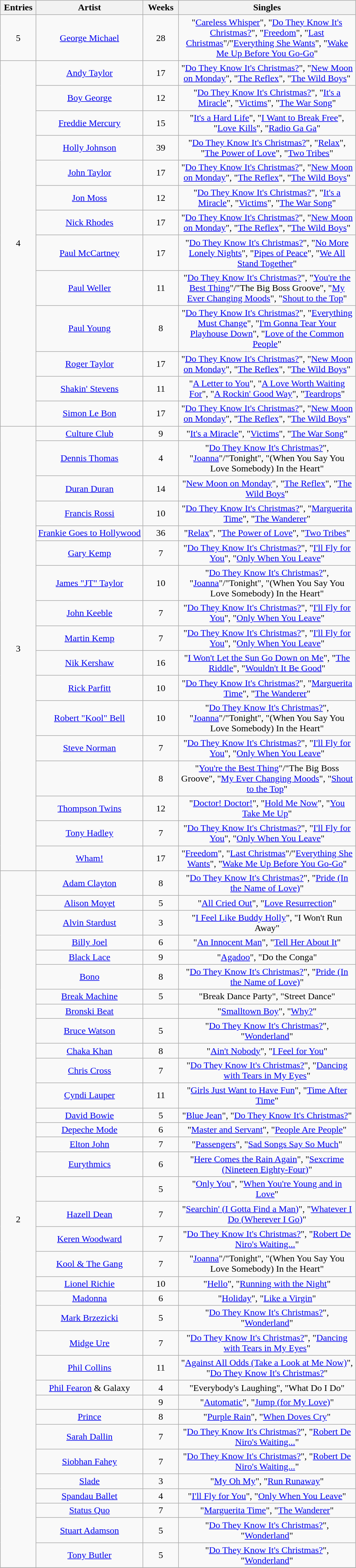<table class="wikitable sortable" style="text-align: center;">
<tr>
<th scope="col" style="width:55px;" data-sort-type="number">Entries</th>
<th scope="col" style="text-align:center;">Artist</th>
<th scope="col" style="width:55px;" data-sort-type="number">Weeks</th>
<th scope="col" style="width:300px;">Singles</th>
</tr>
<tr>
<td rowspan="1" style="text-align:center">5</td>
<td><a href='#'>George Michael</a> </td>
<td>28</td>
<td>"<a href='#'>Careless Whisper</a>", "<a href='#'>Do They Know It's Christmas?</a>", "<a href='#'>Freedom</a>", "<a href='#'>Last Christmas</a>"/"<a href='#'>Everything She Wants</a>", "<a href='#'>Wake Me Up Before You Go-Go</a>"</td>
</tr>
<tr>
<td rowspan="13" style="text-align:center">4</td>
<td><a href='#'>Andy Taylor</a> </td>
<td>17</td>
<td>"<a href='#'>Do They Know It's Christmas?</a>", "<a href='#'>New Moon on Monday</a>", "<a href='#'>The Reflex</a>", "<a href='#'>The Wild Boys</a>"</td>
</tr>
<tr>
<td><a href='#'>Boy George</a> </td>
<td>12</td>
<td>"<a href='#'>Do They Know It's Christmas?</a>", "<a href='#'>It's a Miracle</a>", "<a href='#'>Victims</a>", "<a href='#'>The War Song</a>"</td>
</tr>
<tr>
<td><a href='#'>Freddie Mercury</a> </td>
<td>15</td>
<td>"<a href='#'>It's a Hard Life</a>", "<a href='#'>I Want to Break Free</a>", "<a href='#'>Love Kills</a>", "<a href='#'>Radio Ga Ga</a>"</td>
</tr>
<tr>
<td><a href='#'>Holly Johnson</a> </td>
<td>39</td>
<td>"<a href='#'>Do They Know It's Christmas?</a>", "<a href='#'>Relax</a>", "<a href='#'>The Power of Love</a>", "<a href='#'>Two Tribes</a>"</td>
</tr>
<tr>
<td><a href='#'>John Taylor</a> </td>
<td>17</td>
<td>"<a href='#'>Do They Know It's Christmas?</a>", "<a href='#'>New Moon on Monday</a>", "<a href='#'>The Reflex</a>", "<a href='#'>The Wild Boys</a>"</td>
</tr>
<tr>
<td><a href='#'>Jon Moss</a> </td>
<td>12</td>
<td>"<a href='#'>Do They Know It's Christmas?</a>", "<a href='#'>It's a Miracle</a>", "<a href='#'>Victims</a>", "<a href='#'>The War Song</a>"</td>
</tr>
<tr>
<td><a href='#'>Nick Rhodes</a> </td>
<td>17</td>
<td>"<a href='#'>Do They Know It's Christmas?</a>", "<a href='#'>New Moon on Monday</a>", "<a href='#'>The Reflex</a>", "<a href='#'>The Wild Boys</a>"</td>
</tr>
<tr>
<td><a href='#'>Paul McCartney</a> </td>
<td>17</td>
<td>"<a href='#'>Do They Know It's Christmas?</a>", "<a href='#'>No More Lonely Nights</a>", "<a href='#'>Pipes of Peace</a>", "<a href='#'>We All Stand Together</a>"</td>
</tr>
<tr>
<td><a href='#'>Paul Weller</a> </td>
<td>11</td>
<td>"<a href='#'>Do They Know It's Christmas?</a>", "<a href='#'>You're the Best Thing</a>"/"The Big Boss Groove", "<a href='#'>My Ever Changing Moods</a>", "<a href='#'>Shout to the Top</a>"</td>
</tr>
<tr>
<td><a href='#'>Paul Young</a> </td>
<td>8</td>
<td>"<a href='#'>Do They Know It's Christmas?</a>", "<a href='#'>Everything Must Change</a>", "<a href='#'>I'm Gonna Tear Your Playhouse Down</a>", "<a href='#'>Love of the Common People</a>"</td>
</tr>
<tr>
<td><a href='#'>Roger Taylor</a> </td>
<td>17</td>
<td>"<a href='#'>Do They Know It's Christmas?</a>", "<a href='#'>New Moon on Monday</a>", "<a href='#'>The Reflex</a>", "<a href='#'>The Wild Boys</a>"</td>
</tr>
<tr>
<td><a href='#'>Shakin' Stevens</a></td>
<td>11</td>
<td>"<a href='#'>A Letter to You</a>", "<a href='#'>A Love Worth Waiting For</a>", "<a href='#'>A Rockin' Good Way</a>", "<a href='#'>Teardrops</a>"</td>
</tr>
<tr>
<td><a href='#'>Simon Le Bon</a> </td>
<td>17</td>
<td>"<a href='#'>Do They Know It's Christmas?</a>", "<a href='#'>New Moon on Monday</a>", "<a href='#'>The Reflex</a>", "<a href='#'>The Wild Boys</a>"</td>
</tr>
<tr>
<td rowspan="17" style="text-align:center">3</td>
<td><a href='#'>Culture Club</a> </td>
<td>9</td>
<td>"<a href='#'>It's a Miracle</a>", "<a href='#'>Victims</a>", "<a href='#'>The War Song</a>"</td>
</tr>
<tr>
<td><a href='#'>Dennis Thomas</a> </td>
<td>4</td>
<td>"<a href='#'>Do They Know It's Christmas?</a>", "<a href='#'>Joanna</a>"/"Tonight", "(When You Say You Love Somebody) In the Heart"</td>
</tr>
<tr>
<td><a href='#'>Duran Duran</a></td>
<td>14</td>
<td>"<a href='#'>New Moon on Monday</a>", "<a href='#'>The Reflex</a>", "<a href='#'>The Wild Boys</a>"</td>
</tr>
<tr>
<td><a href='#'>Francis Rossi</a> </td>
<td>10</td>
<td>"<a href='#'>Do They Know It's Christmas?</a>", "<a href='#'>Marguerita Time</a>", "<a href='#'>The Wanderer</a>"</td>
</tr>
<tr>
<td><a href='#'>Frankie Goes to Hollywood</a></td>
<td>36</td>
<td>"<a href='#'>Relax</a>", "<a href='#'>The Power of Love</a>", "<a href='#'>Two Tribes</a>"</td>
</tr>
<tr>
<td><a href='#'>Gary Kemp</a> </td>
<td>7</td>
<td>"<a href='#'>Do They Know It's Christmas?</a>", "<a href='#'>I'll Fly for You</a>", "<a href='#'>Only When You Leave</a>"</td>
</tr>
<tr>
<td><a href='#'>James "JT" Taylor</a> </td>
<td>10</td>
<td>"<a href='#'>Do They Know It's Christmas?</a>", "<a href='#'>Joanna</a>"/"Tonight", "(When You Say You Love Somebody) In the Heart"</td>
</tr>
<tr>
<td><a href='#'>John Keeble</a> </td>
<td>7</td>
<td>"<a href='#'>Do They Know It's Christmas?</a>", "<a href='#'>I'll Fly for You</a>", "<a href='#'>Only When You Leave</a>"</td>
</tr>
<tr>
<td><a href='#'>Martin Kemp</a> </td>
<td>7</td>
<td>"<a href='#'>Do They Know It's Christmas?</a>", "<a href='#'>I'll Fly for You</a>", "<a href='#'>Only When You Leave</a>"</td>
</tr>
<tr>
<td><a href='#'>Nik Kershaw</a></td>
<td>16</td>
<td>"<a href='#'>I Won't Let the Sun Go Down on Me</a>", "<a href='#'>The Riddle</a>", "<a href='#'>Wouldn't It Be Good</a>"</td>
</tr>
<tr>
<td><a href='#'>Rick Parfitt</a> </td>
<td>10</td>
<td>"<a href='#'>Do They Know It's Christmas?</a>", "<a href='#'>Marguerita Time</a>", "<a href='#'>The Wanderer</a>"</td>
</tr>
<tr>
<td><a href='#'>Robert "Kool" Bell</a> </td>
<td>10</td>
<td>"<a href='#'>Do They Know It's Christmas?</a>", "<a href='#'>Joanna</a>"/"Tonight", "(When You Say You Love Somebody) In the Heart"</td>
</tr>
<tr>
<td><a href='#'>Steve Norman</a> </td>
<td>7</td>
<td>"<a href='#'>Do They Know It's Christmas?</a>", "<a href='#'>I'll Fly for You</a>", "<a href='#'>Only When You Leave</a>"</td>
</tr>
<tr>
<td></td>
<td>8</td>
<td>"<a href='#'>You're the Best Thing</a>"/"The Big Boss Groove", "<a href='#'>My Ever Changing Moods</a>", "<a href='#'>Shout to the Top</a>"</td>
</tr>
<tr>
<td><a href='#'>Thompson Twins</a> </td>
<td>12</td>
<td>"<a href='#'>Doctor! Doctor!</a>", "<a href='#'>Hold Me Now</a>", "<a href='#'>You Take Me Up</a>"</td>
</tr>
<tr>
<td><a href='#'>Tony Hadley</a> </td>
<td>7</td>
<td>"<a href='#'>Do They Know It's Christmas?</a>", "<a href='#'>I'll Fly for You</a>", "<a href='#'>Only When You Leave</a>"</td>
</tr>
<tr>
<td><a href='#'>Wham!</a></td>
<td>17</td>
<td>"<a href='#'>Freedom</a>", "<a href='#'>Last Christmas</a>"/"<a href='#'>Everything She Wants</a>", "<a href='#'>Wake Me Up Before You Go-Go</a>"</td>
</tr>
<tr>
<td rowspan="35" style="text-align:center">2</td>
<td><a href='#'>Adam Clayton</a> </td>
<td>8</td>
<td>"<a href='#'>Do They Know It's Christmas?</a>", "<a href='#'>Pride (In the Name of Love)</a>"</td>
</tr>
<tr>
<td><a href='#'>Alison Moyet</a></td>
<td>5</td>
<td>"<a href='#'>All Cried Out</a>", "<a href='#'>Love Resurrection</a>"</td>
</tr>
<tr>
<td><a href='#'>Alvin Stardust</a></td>
<td>3</td>
<td>"<a href='#'>I Feel Like Buddy Holly</a>", "I Won't Run Away"</td>
</tr>
<tr>
<td><a href='#'>Billy Joel</a> </td>
<td>6</td>
<td>"<a href='#'>An Innocent Man</a>", "<a href='#'>Tell Her About It</a>"</td>
</tr>
<tr>
<td><a href='#'>Black Lace</a></td>
<td>9</td>
<td>"<a href='#'>Agadoo</a>", "Do the Conga"</td>
</tr>
<tr>
<td><a href='#'>Bono</a> </td>
<td>8</td>
<td>"<a href='#'>Do They Know It's Christmas?</a>", "<a href='#'>Pride (In the Name of Love)</a>"</td>
</tr>
<tr>
<td><a href='#'>Break Machine</a></td>
<td>5</td>
<td>"Break Dance Party", "Street Dance"</td>
</tr>
<tr>
<td><a href='#'>Bronski Beat</a></td>
<td></td>
<td>"<a href='#'>Smalltown Boy</a>", "<a href='#'>Why?</a>"</td>
</tr>
<tr>
<td><a href='#'>Bruce Watson</a> </td>
<td>5</td>
<td>"<a href='#'>Do They Know It's Christmas?</a>", "<a href='#'>Wonderland</a>"</td>
</tr>
<tr>
<td><a href='#'>Chaka Khan</a></td>
<td>8</td>
<td>"<a href='#'>Ain't Nobody</a>", "<a href='#'>I Feel for You</a>"</td>
</tr>
<tr>
<td><a href='#'>Chris Cross</a> </td>
<td>7</td>
<td>"<a href='#'>Do They Know It's Christmas?</a>", "<a href='#'>Dancing with Tears in My Eyes</a>"</td>
</tr>
<tr>
<td><a href='#'>Cyndi Lauper</a></td>
<td>11</td>
<td>"<a href='#'>Girls Just Want to Have Fun</a>", "<a href='#'>Time After Time</a>"</td>
</tr>
<tr>
<td><a href='#'>David Bowie</a> </td>
<td>5</td>
<td>"<a href='#'>Blue Jean</a>", "<a href='#'>Do They Know It's Christmas?</a>"</td>
</tr>
<tr>
<td><a href='#'>Depeche Mode</a></td>
<td>6</td>
<td>"<a href='#'>Master and Servant</a>", "<a href='#'>People Are People</a>"</td>
</tr>
<tr>
<td><a href='#'>Elton John</a></td>
<td>7</td>
<td>"<a href='#'>Passengers</a>", "<a href='#'>Sad Songs Say So Much</a>"</td>
</tr>
<tr>
<td><a href='#'>Eurythmics</a></td>
<td>6</td>
<td>"<a href='#'>Here Comes the Rain Again</a>", "<a href='#'>Sexcrime (Nineteen Eighty-Four)</a>"</td>
</tr>
<tr>
<td> </td>
<td>5</td>
<td>"<a href='#'>Only You</a>", "<a href='#'>When You're Young and in Love</a>"</td>
</tr>
<tr>
<td><a href='#'>Hazell Dean</a></td>
<td>7</td>
<td>"<a href='#'>Searchin' (I Gotta Find a Man)</a>", "<a href='#'>Whatever I Do (Wherever I Go)</a>"</td>
</tr>
<tr>
<td><a href='#'>Keren Woodward</a> </td>
<td>7</td>
<td>"<a href='#'>Do They Know It's Christmas?</a>", "<a href='#'>Robert De Niro's Waiting...</a>"</td>
</tr>
<tr>
<td><a href='#'>Kool & The Gang</a></td>
<td>7</td>
<td>"<a href='#'>Joanna</a>"/"Tonight", "(When You Say You Love Somebody) In the Heart"</td>
</tr>
<tr>
<td><a href='#'>Lionel Richie</a></td>
<td>10</td>
<td>"<a href='#'>Hello</a>", "<a href='#'>Running with the Night</a>"</td>
</tr>
<tr>
<td><a href='#'>Madonna</a> </td>
<td>6</td>
<td>"<a href='#'>Holiday</a>", "<a href='#'>Like a Virgin</a>"</td>
</tr>
<tr>
<td><a href='#'>Mark Brzezicki</a> </td>
<td>5</td>
<td>"<a href='#'>Do They Know It's Christmas?</a>", "<a href='#'>Wonderland</a>"</td>
</tr>
<tr>
<td><a href='#'>Midge Ure</a> </td>
<td>7</td>
<td>"<a href='#'>Do They Know It's Christmas?</a>", "<a href='#'>Dancing with Tears in My Eyes</a>"</td>
</tr>
<tr>
<td><a href='#'>Phil Collins</a> </td>
<td>11</td>
<td>"<a href='#'>Against All Odds (Take a Look at Me Now)</a>", "<a href='#'>Do They Know It's Christmas?</a>"</td>
</tr>
<tr>
<td><a href='#'>Phil Fearon</a> & Galaxy</td>
<td>4</td>
<td>"Everybody's Laughing", "What Do I Do"</td>
</tr>
<tr>
<td></td>
<td>9</td>
<td>"<a href='#'>Automatic</a>", "<a href='#'>Jump (for My Love)</a>"</td>
</tr>
<tr>
<td><a href='#'>Prince</a></td>
<td>8</td>
<td>"<a href='#'>Purple Rain</a>", "<a href='#'>When Doves Cry</a>"</td>
</tr>
<tr>
<td><a href='#'>Sarah Dallin</a> </td>
<td>7</td>
<td>"<a href='#'>Do They Know It's Christmas?</a>", "<a href='#'>Robert De Niro's Waiting...</a>"</td>
</tr>
<tr>
<td><a href='#'>Siobhan Fahey</a> </td>
<td>7</td>
<td>"<a href='#'>Do They Know It's Christmas?</a>", "<a href='#'>Robert De Niro's Waiting...</a>"</td>
</tr>
<tr>
<td><a href='#'>Slade</a> </td>
<td>3</td>
<td>"<a href='#'>My Oh My</a>", "<a href='#'>Run Runaway</a>"</td>
</tr>
<tr>
<td><a href='#'>Spandau Ballet</a></td>
<td>4</td>
<td>"<a href='#'>I'll Fly for You</a>", "<a href='#'>Only When You Leave</a>"</td>
</tr>
<tr>
<td><a href='#'>Status Quo</a></td>
<td>7</td>
<td>"<a href='#'>Marguerita Time</a>", "<a href='#'>The Wanderer</a>"</td>
</tr>
<tr>
<td><a href='#'>Stuart Adamson</a> </td>
<td>5</td>
<td>"<a href='#'>Do They Know It's Christmas?</a>", "<a href='#'>Wonderland</a>"</td>
</tr>
<tr>
<td><a href='#'>Tony Butler</a> </td>
<td>5</td>
<td>"<a href='#'>Do They Know It's Christmas?</a>", "<a href='#'>Wonderland</a>"</td>
</tr>
<tr>
</tr>
</table>
